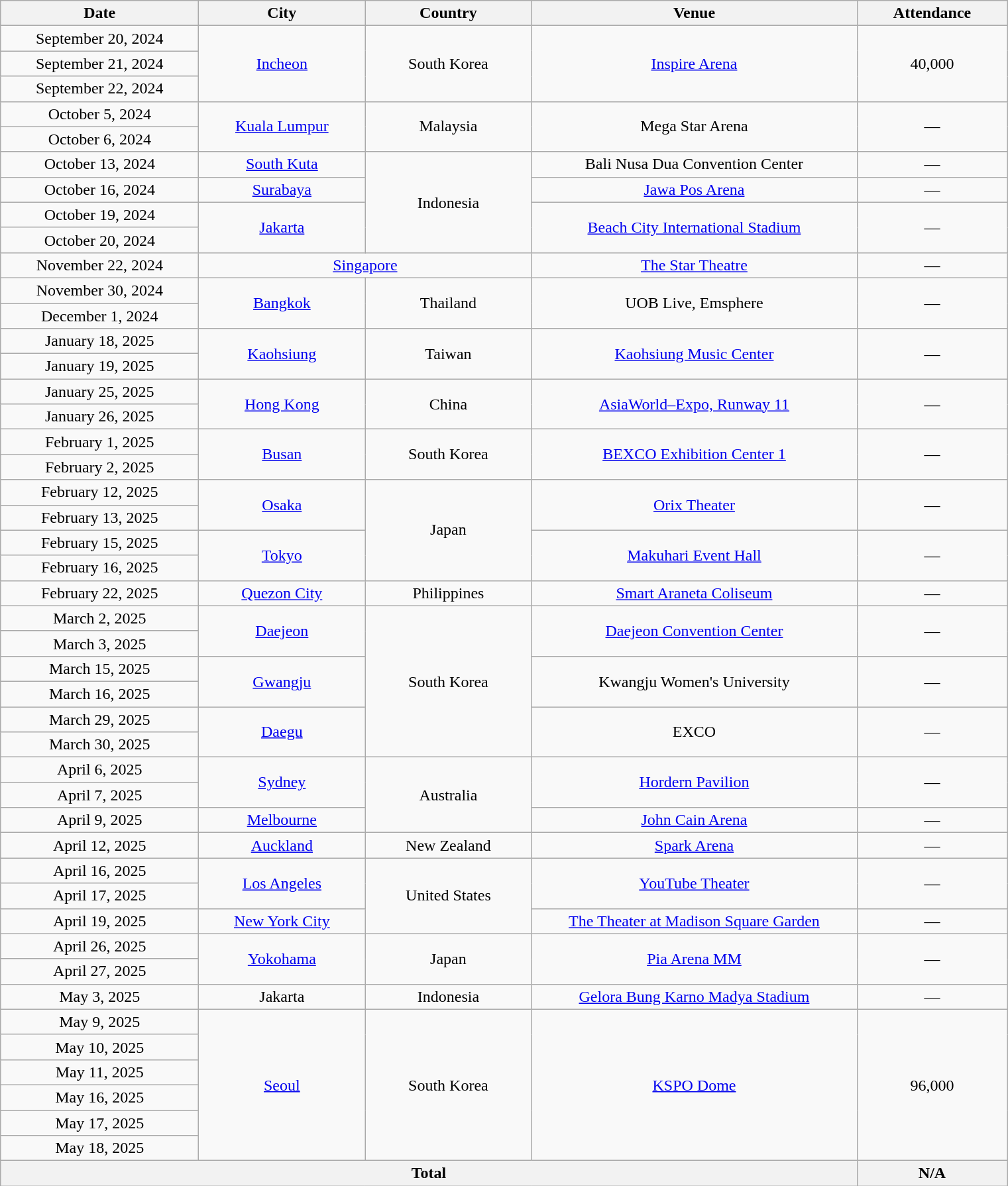<table class="wikitable" style="text-align:center;">
<tr>
<th scope="col" style="width:12em">Date</th>
<th scope="col" style="width:10em">City</th>
<th scope="col" style="width:10em">Country</th>
<th scope="col" style="width:20em">Venue</th>
<th scope="col" style="width:9em">Attendance</th>
</tr>
<tr>
<td>September 20, 2024</td>
<td rowspan="3"><a href='#'>Incheon</a></td>
<td rowspan="3">South Korea</td>
<td rowspan="3"><a href='#'>Inspire Arena</a></td>
<td rowspan="3">40,000</td>
</tr>
<tr>
<td>September 21, 2024</td>
</tr>
<tr>
<td>September 22, 2024</td>
</tr>
<tr>
<td>October 5, 2024</td>
<td rowspan=2><a href='#'>Kuala Lumpur</a></td>
<td rowspan=2>Malaysia</td>
<td rowspan=2>Mega Star Arena</td>
<td rowspan="2">—</td>
</tr>
<tr>
<td>October 6, 2024</td>
</tr>
<tr>
<td>October 13, 2024</td>
<td><a href='#'>South Kuta</a></td>
<td rowspan=4>Indonesia</td>
<td>Bali Nusa Dua Convention Center</td>
<td rowspan=1>—</td>
</tr>
<tr>
<td>October 16, 2024</td>
<td><a href='#'>Surabaya</a></td>
<td><a href='#'>Jawa Pos Arena</a></td>
<td rowspan=1>—</td>
</tr>
<tr>
<td>October 19, 2024</td>
<td rowspan=2><a href='#'>Jakarta</a></td>
<td rowspan=2><a href='#'>Beach City International Stadium</a></td>
<td rowspan="2">—</td>
</tr>
<tr>
<td>October 20, 2024</td>
</tr>
<tr>
<td>November 22, 2024</td>
<td colspan="2"><a href='#'>Singapore</a></td>
<td><a href='#'>The Star Theatre</a></td>
<td rowspan=1>—</td>
</tr>
<tr>
<td>November 30, 2024</td>
<td rowspan="2"><a href='#'>Bangkok</a></td>
<td rowspan="2">Thailand</td>
<td rowspan="2">UOB Live, Emsphere</td>
<td rowspan=2>—</td>
</tr>
<tr>
<td>December 1, 2024</td>
</tr>
<tr>
<td>January 18, 2025</td>
<td rowspan="2"><a href='#'>Kaohsiung</a></td>
<td rowspan="2">Taiwan</td>
<td rowspan="2"><a href='#'>Kaohsiung Music Center</a></td>
<td rowspan="2">—</td>
</tr>
<tr>
<td>January 19, 2025</td>
</tr>
<tr>
<td>January 25, 2025</td>
<td rowspan=2><a href='#'>Hong Kong</a></td>
<td rowspan=2>China</td>
<td rowspan=2><a href='#'>AsiaWorld–Expo, Runway 11</a></td>
<td rowspan=2>—</td>
</tr>
<tr>
<td>January 26, 2025</td>
</tr>
<tr>
<td>February 1, 2025</td>
<td rowspan=2><a href='#'>Busan</a></td>
<td rowspan=2>South Korea</td>
<td rowspan=2><a href='#'>BEXCO Exhibition Center 1</a></td>
<td rowspan=2>—</td>
</tr>
<tr>
<td>February 2, 2025</td>
</tr>
<tr>
<td>February 12, 2025</td>
<td rowspan=2><a href='#'>Osaka</a></td>
<td rowspan=4>Japan</td>
<td rowspan=2><a href='#'>Orix Theater</a></td>
<td rowspan=2>—</td>
</tr>
<tr>
<td>February 13, 2025</td>
</tr>
<tr>
<td>February 15, 2025</td>
<td rowspan=2><a href='#'>Tokyo</a></td>
<td rowspan=2><a href='#'>Makuhari Event Hall</a></td>
<td rowspan=2>—</td>
</tr>
<tr>
<td>February 16, 2025</td>
</tr>
<tr>
<td>February 22, 2025</td>
<td><a href='#'>Quezon City</a></td>
<td>Philippines</td>
<td><a href='#'>Smart Araneta Coliseum</a></td>
<td rowspan=1>—</td>
</tr>
<tr>
<td>March 2, 2025</td>
<td rowspan=2><a href='#'>Daejeon</a></td>
<td rowspan=6>South Korea</td>
<td rowspan=2><a href='#'>Daejeon Convention Center</a></td>
<td rowspan=2>—</td>
</tr>
<tr>
<td>March 3, 2025</td>
</tr>
<tr>
<td>March 15, 2025</td>
<td rowspan=2><a href='#'>Gwangju</a></td>
<td rowspan=2>Kwangju Women's University</td>
<td rowspan=2>—</td>
</tr>
<tr>
<td>March 16, 2025</td>
</tr>
<tr>
<td>March 29, 2025</td>
<td rowspan=2><a href='#'>Daegu</a></td>
<td rowspan=2>EXCO</td>
<td rowspan=2>—</td>
</tr>
<tr>
<td>March 30, 2025</td>
</tr>
<tr>
<td>April 6, 2025</td>
<td rowspan="2"><a href='#'>Sydney</a></td>
<td rowspan="3">Australia</td>
<td rowspan="2"><a href='#'>Hordern Pavilion</a></td>
<td rowspan="2">—</td>
</tr>
<tr>
<td>April 7, 2025</td>
</tr>
<tr>
<td>April 9, 2025</td>
<td><a href='#'>Melbourne</a></td>
<td><a href='#'>John Cain Arena</a></td>
<td>—</td>
</tr>
<tr>
<td>April 12, 2025</td>
<td><a href='#'>Auckland</a></td>
<td>New Zealand</td>
<td><a href='#'>Spark Arena</a></td>
<td>—</td>
</tr>
<tr>
<td>April 16, 2025</td>
<td rowspan="2"><a href='#'>Los Angeles</a></td>
<td rowspan="3">United States</td>
<td rowspan="2"><a href='#'>YouTube Theater</a></td>
<td rowspan=2>—</td>
</tr>
<tr>
<td>April 17, 2025</td>
</tr>
<tr>
<td>April 19, 2025</td>
<td><a href='#'>New York City</a></td>
<td><a href='#'>The Theater at Madison Square Garden</a></td>
<td>—</td>
</tr>
<tr>
<td>April 26, 2025</td>
<td rowspan=2><a href='#'>Yokohama</a></td>
<td rowspan=2>Japan</td>
<td rowspan=2><a href='#'>Pia Arena MM</a></td>
<td rowspan=2>—</td>
</tr>
<tr>
<td>April 27, 2025</td>
</tr>
<tr>
<td>May 3, 2025</td>
<td>Jakarta</td>
<td>Indonesia</td>
<td><a href='#'>Gelora Bung Karno Madya Stadium</a></td>
<td>—</td>
</tr>
<tr>
<td>May 9, 2025</td>
<td rowspan="6"><a href='#'>Seoul</a></td>
<td rowspan="6">South Korea</td>
<td rowspan="6"><a href='#'>KSPO Dome</a></td>
<td rowspan="6">96,000</td>
</tr>
<tr>
<td>May 10, 2025</td>
</tr>
<tr>
<td>May 11, 2025</td>
</tr>
<tr>
<td>May 16, 2025</td>
</tr>
<tr>
<td>May 17, 2025</td>
</tr>
<tr>
<td>May 18, 2025</td>
</tr>
<tr>
<th colspan="4">Total</th>
<th>N/A</th>
</tr>
</table>
